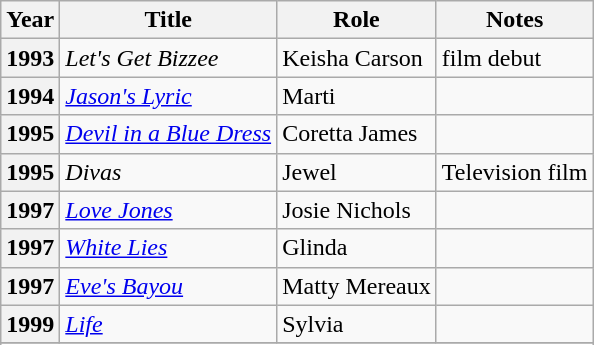<table class="wikitable sortable plainrowheaders sortable" style="margin-right: 0;">
<tr>
<th scope="col">Year</th>
<th scope="col">Title</th>
<th scope="col">Role</th>
<th class="unsortable" scope="col">Notes</th>
</tr>
<tr>
<th scope="row">1993</th>
<td><em>Let's Get Bizzee</em></td>
<td>Keisha Carson</td>
<td>film debut</td>
</tr>
<tr>
<th scope="row">1994</th>
<td><em><a href='#'>Jason's Lyric</a></em></td>
<td>Marti</td>
<td></td>
</tr>
<tr>
<th scope="row">1995</th>
<td><em><a href='#'>Devil in a Blue Dress</a></em></td>
<td>Coretta James</td>
<td></td>
</tr>
<tr>
<th scope="row">1995</th>
<td><em>Divas</em></td>
<td>Jewel</td>
<td>Television film</td>
</tr>
<tr>
<th scope="row">1997</th>
<td><em><a href='#'>Love Jones</a></em></td>
<td>Josie Nichols</td>
<td></td>
</tr>
<tr>
<th scope="row">1997</th>
<td><em><a href='#'>White Lies</a></em></td>
<td>Glinda</td>
<td></td>
</tr>
<tr>
<th scope="row">1997</th>
<td><em><a href='#'>Eve's Bayou</a></em></td>
<td>Matty Mereaux</td>
<td></td>
</tr>
<tr>
<th scope="row">1999</th>
<td><em><a href='#'>Life</a></em></td>
<td>Sylvia</td>
<td></td>
</tr>
<tr>
</tr>
<tr>
</tr>
<tr>
</tr>
</table>
